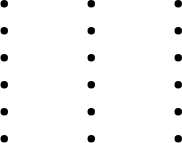<table>
<tr>
<td style="vertical-align:top; width:25%;"><br><ul><li></li><li></li><li></li><li></li><li></li><li></li></ul></td>
<td style="vertical-align:top; width:25%;"><br><ul><li></li><li></li><li></li><li></li><li></li><li></li></ul></td>
<td style="vertical-align:top; width:25%;"><br><ul><li></li><li></li><li></li><li></li><li></li><li></li></ul></td>
</tr>
</table>
